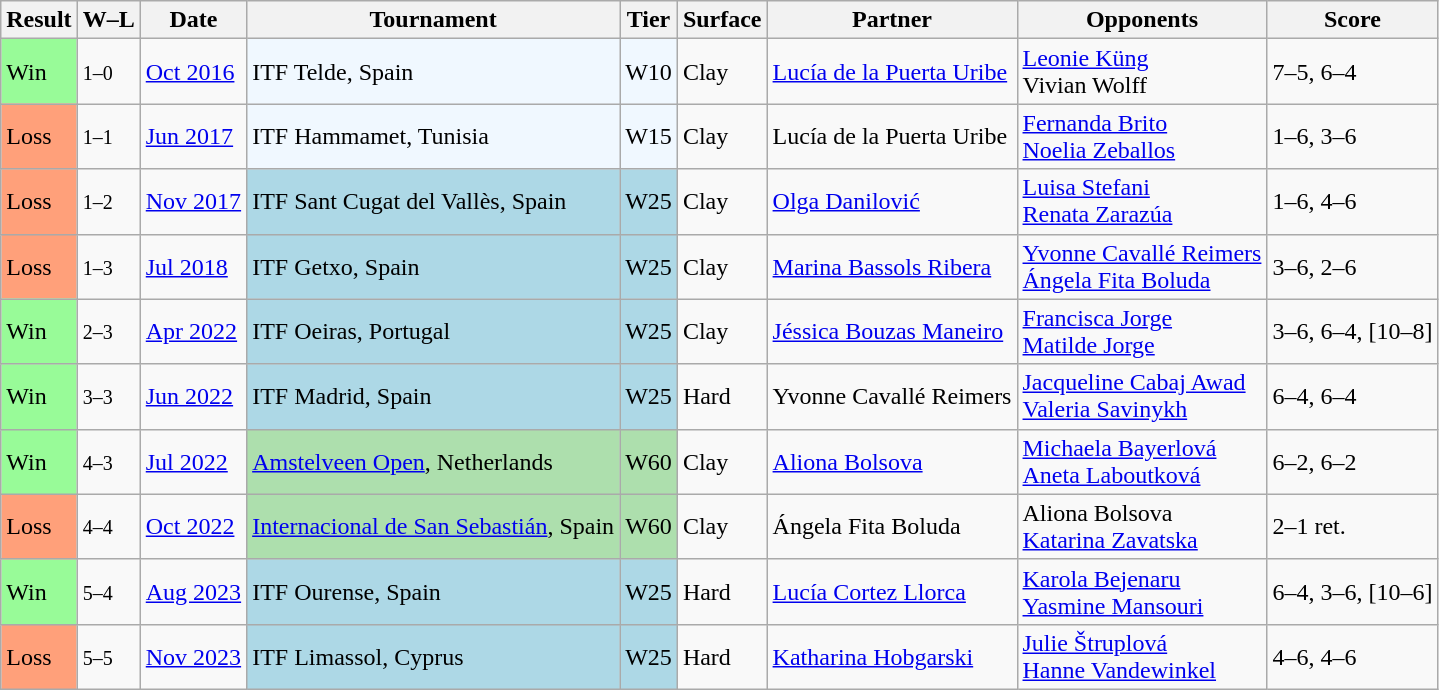<table class="sortable wikitable">
<tr>
<th>Result</th>
<th class="unsortable">W–L</th>
<th>Date</th>
<th>Tournament</th>
<th>Tier</th>
<th>Surface</th>
<th>Partner</th>
<th>Opponents</th>
<th class="unsortable">Score</th>
</tr>
<tr>
<td style="background:#98fb98;">Win</td>
<td><small>1–0</small></td>
<td><a href='#'>Oct 2016</a></td>
<td style="background:#f0f8ff;">ITF Telde, Spain</td>
<td style="background:#f0f8ff;">W10</td>
<td>Clay</td>
<td> <a href='#'>Lucía de la Puerta Uribe</a></td>
<td> <a href='#'>Leonie Küng</a> <br>  Vivian Wolff</td>
<td>7–5, 6–4</td>
</tr>
<tr>
<td style="background:#ffa07a;">Loss</td>
<td><small>1–1</small></td>
<td><a href='#'>Jun 2017</a></td>
<td style="background:#f0f8ff;">ITF Hammamet, Tunisia</td>
<td style="background:#f0f8ff;">W15</td>
<td>Clay</td>
<td> Lucía de la Puerta Uribe</td>
<td> <a href='#'>Fernanda Brito</a> <br>  <a href='#'>Noelia Zeballos</a></td>
<td>1–6, 3–6</td>
</tr>
<tr>
<td style="background:#ffa07a;">Loss</td>
<td><small>1–2</small></td>
<td><a href='#'>Nov 2017</a></td>
<td style="background:lightblue;">ITF Sant Cugat del Vallès, Spain</td>
<td style="background:lightblue;">W25</td>
<td>Clay</td>
<td> <a href='#'>Olga Danilović</a></td>
<td> <a href='#'>Luisa Stefani</a> <br>  <a href='#'>Renata Zarazúa</a></td>
<td>1–6, 4–6</td>
</tr>
<tr>
<td bgcolor="ffa07a">Loss</td>
<td><small>1–3</small></td>
<td><a href='#'>Jul 2018</a></td>
<td style="background:lightblue;">ITF Getxo, Spain</td>
<td style="background:lightblue;">W25</td>
<td>Clay</td>
<td> <a href='#'>Marina Bassols Ribera</a></td>
<td> <a href='#'>Yvonne Cavallé Reimers</a> <br>  <a href='#'>Ángela Fita Boluda</a></td>
<td>3–6, 2–6</td>
</tr>
<tr>
<td style="background:#98fb98;">Win</td>
<td><small>2–3</small></td>
<td><a href='#'>Apr 2022</a></td>
<td style="background:lightblue;">ITF Oeiras, Portugal</td>
<td style="background:lightblue;">W25</td>
<td>Clay</td>
<td> <a href='#'>Jéssica Bouzas Maneiro</a></td>
<td> <a href='#'>Francisca Jorge</a> <br>  <a href='#'>Matilde Jorge</a></td>
<td>3–6, 6–4, [10–8]</td>
</tr>
<tr>
<td style="background:#98FB98;">Win</td>
<td><small>3–3</small></td>
<td><a href='#'>Jun 2022</a></td>
<td style="background:lightblue;">ITF Madrid, Spain</td>
<td style="background:lightblue;">W25</td>
<td>Hard</td>
<td> Yvonne Cavallé Reimers</td>
<td> <a href='#'>Jacqueline Cabaj Awad</a> <br>  <a href='#'>Valeria Savinykh</a></td>
<td>6–4, 6–4</td>
</tr>
<tr>
<td style="background:#98FB98;">Win</td>
<td><small>4–3</small></td>
<td><a href='#'>Jul 2022</a></td>
<td bgcolor="addfad"><a href='#'>Amstelveen Open</a>, Netherlands</td>
<td bgcolor="addfad">W60</td>
<td>Clay</td>
<td> <a href='#'>Aliona Bolsova</a></td>
<td> <a href='#'>Michaela Bayerlová</a> <br>  <a href='#'>Aneta Laboutková</a></td>
<td>6–2, 6–2</td>
</tr>
<tr>
<td bgcolor="ffa07a">Loss</td>
<td><small>4–4</small></td>
<td><a href='#'>Oct 2022</a></td>
<td bgcolor="addfad"><a href='#'>Internacional de San Sebastián</a>, Spain</td>
<td bgcolor="addfad">W60</td>
<td>Clay</td>
<td> Ángela Fita Boluda</td>
<td> Aliona Bolsova <br>  <a href='#'>Katarina Zavatska</a></td>
<td>2–1 ret.</td>
</tr>
<tr>
<td style="background:#98FB98;">Win</td>
<td><small>5–4</small></td>
<td><a href='#'>Aug 2023</a></td>
<td style="background:lightblue;">ITF Ourense, Spain</td>
<td style="background:lightblue;">W25</td>
<td>Hard</td>
<td> <a href='#'>Lucía Cortez Llorca</a></td>
<td> <a href='#'>Karola Bejenaru</a> <br>  <a href='#'>Yasmine Mansouri</a></td>
<td>6–4, 3–6, [10–6]</td>
</tr>
<tr>
<td bgcolor="ffa07a">Loss</td>
<td><small>5–5</small></td>
<td><a href='#'>Nov 2023</a></td>
<td style="background:lightblue;">ITF Limassol, Cyprus</td>
<td style="background:lightblue;">W25</td>
<td>Hard</td>
<td> <a href='#'>Katharina Hobgarski</a></td>
<td> <a href='#'>Julie Štruplová</a> <br>  <a href='#'>Hanne Vandewinkel</a></td>
<td>4–6, 4–6</td>
</tr>
</table>
